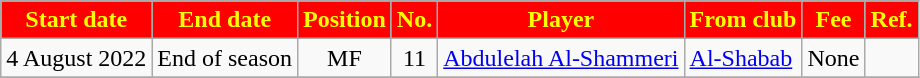<table class="wikitable sortable">
<tr>
<th style="background:red; color:yellow;"><strong>Start date</strong></th>
<th style="background:red; color:yellow;"><strong>End date</strong></th>
<th style="background:red; color:yellow;"><strong>Position</strong></th>
<th style="background:red; color:yellow;"><strong>No.</strong></th>
<th style="background:red; color:yellow;"><strong>Player</strong></th>
<th style="background:red; color:yellow;"><strong>From club</strong></th>
<th style="background:red; color:yellow;"><strong>Fee</strong></th>
<th style="background:red; color:yellow;"><strong>Ref.</strong></th>
</tr>
<tr>
<td>4 August 2022</td>
<td>End of season</td>
<td style="text-align:center;">MF</td>
<td style="text-align:center;">11</td>
<td style="text-align:left;"> <a href='#'>Abdulelah Al-Shammeri</a></td>
<td style="text-align:left;"> <a href='#'>Al-Shabab</a></td>
<td>None</td>
<td></td>
</tr>
<tr>
</tr>
</table>
